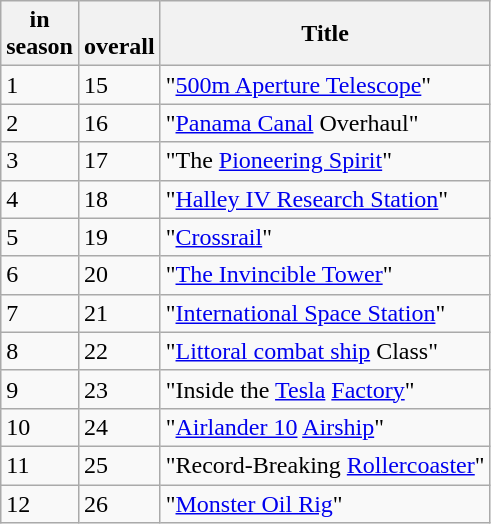<table class="wikitable">
<tr>
<th> in<br>season</th>
<th><br>overall</th>
<th>Title</th>
</tr>
<tr>
<td>1</td>
<td>15</td>
<td>"<a href='#'>500m Aperture Telescope</a>"</td>
</tr>
<tr>
<td>2</td>
<td>16</td>
<td>"<a href='#'>Panama Canal</a> Overhaul"</td>
</tr>
<tr>
<td>3</td>
<td>17</td>
<td>"The <a href='#'>Pioneering Spirit</a>"</td>
</tr>
<tr>
<td>4</td>
<td>18</td>
<td>"<a href='#'>Halley IV Research Station</a>"</td>
</tr>
<tr>
<td>5</td>
<td>19</td>
<td>"<a href='#'>Crossrail</a>"</td>
</tr>
<tr>
<td>6</td>
<td>20</td>
<td>"<a href='#'>The Invincible Tower</a>"</td>
</tr>
<tr>
<td>7</td>
<td>21</td>
<td>"<a href='#'>International Space Station</a>"</td>
</tr>
<tr>
<td>8</td>
<td>22</td>
<td>"<a href='#'>Littoral combat ship</a> Class"</td>
</tr>
<tr>
<td>9</td>
<td>23</td>
<td>"Inside the <a href='#'>Tesla</a> <a href='#'>Factory</a>"</td>
</tr>
<tr>
<td>10</td>
<td>24</td>
<td>"<a href='#'>Airlander 10</a> <a href='#'>Airship</a>"</td>
</tr>
<tr>
<td>11</td>
<td>25</td>
<td>"Record-Breaking <a href='#'>Rollercoaster</a>"</td>
</tr>
<tr>
<td>12</td>
<td>26</td>
<td>"<a href='#'>Monster Oil Rig</a>"</td>
</tr>
</table>
